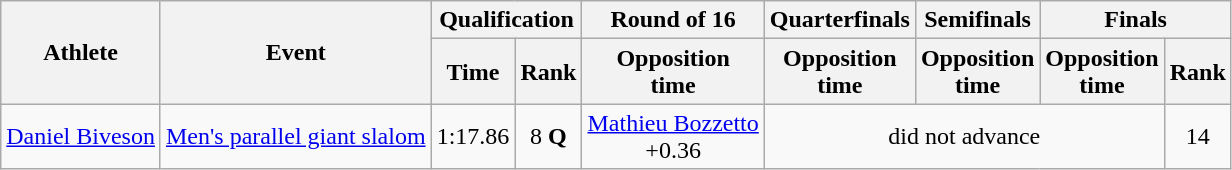<table class="wikitable">
<tr>
<th rowspan="2">Athlete</th>
<th rowspan="2">Event</th>
<th colspan="2">Qualification</th>
<th>Round of 16</th>
<th>Quarterfinals</th>
<th>Semifinals</th>
<th colspan=2>Finals</th>
</tr>
<tr>
<th>Time</th>
<th>Rank</th>
<th>Opposition<br>time</th>
<th>Opposition<br>time</th>
<th>Opposition<br>time</th>
<th>Opposition<br>time</th>
<th>Rank</th>
</tr>
<tr>
<td><a href='#'>Daniel Biveson</a></td>
<td><a href='#'>Men's parallel giant slalom</a></td>
<td align="center">1:17.86</td>
<td align="center">8 <strong>Q</strong></td>
<td align="center"><a href='#'>Mathieu Bozzetto</a><br>+0.36</td>
<td align="center" colspan=3>did not advance</td>
<td align="center">14</td>
</tr>
</table>
